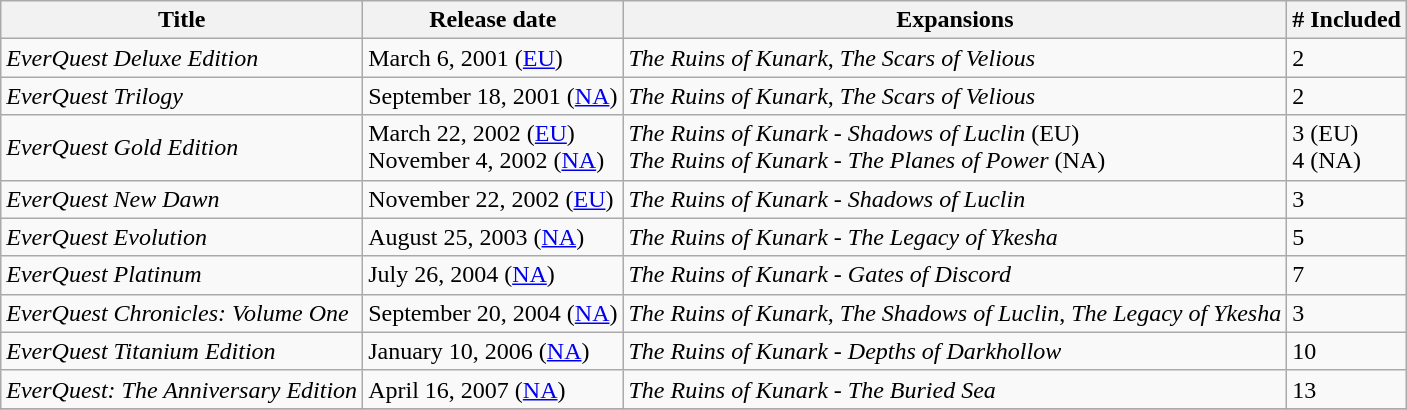<table class="wikitable sortable">
<tr>
<th>Title</th>
<th>Release date</th>
<th>Expansions</th>
<th># Included</th>
</tr>
<tr>
<td><em>EverQuest Deluxe Edition</em></td>
<td>March 6, 2001 (<a href='#'>EU</a>)</td>
<td><em>The Ruins of Kunark</em>, <em>The Scars of Velious</em></td>
<td>2</td>
</tr>
<tr>
<td><em>EverQuest Trilogy</em></td>
<td>September 18, 2001 (<a href='#'>NA</a>)</td>
<td><em>The Ruins of Kunark</em>, <em>The Scars of Velious</em></td>
<td>2</td>
</tr>
<tr>
<td><em>EverQuest Gold Edition</em></td>
<td>March 22, 2002 (<a href='#'>EU</a>)<br> November 4, 2002 (<a href='#'>NA</a>)</td>
<td><em>The Ruins of Kunark</em> - <em>Shadows of Luclin</em> (EU)<br><em>The Ruins of Kunark</em> - <em>The Planes of Power</em> (NA)</td>
<td>3 (EU)<br>4 (NA)</td>
</tr>
<tr>
<td><em>EverQuest New Dawn</em></td>
<td>November 22, 2002 (<a href='#'>EU</a>)</td>
<td><em>The Ruins of Kunark</em> - <em>Shadows of Luclin</em></td>
<td>3</td>
</tr>
<tr>
<td><em>EverQuest Evolution</em></td>
<td>August 25, 2003 (<a href='#'>NA</a>)</td>
<td><em>The Ruins of Kunark</em> - <em>The Legacy of Ykesha</em></td>
<td>5</td>
</tr>
<tr>
<td><em>EverQuest Platinum</em></td>
<td>July 26, 2004 (<a href='#'>NA</a>)</td>
<td><em>The Ruins of Kunark</em> - <em>Gates of Discord</em></td>
<td>7</td>
</tr>
<tr>
<td><em>EverQuest Chronicles: Volume One</em></td>
<td>September 20, 2004 (<a href='#'>NA</a>)</td>
<td><em>The Ruins of Kunark</em>, <em>The Shadows of Luclin</em>, <em>The Legacy of Ykesha</em></td>
<td>3</td>
</tr>
<tr>
<td><em>EverQuest Titanium Edition</em></td>
<td>January 10, 2006 (<a href='#'>NA</a>)</td>
<td><em>The Ruins of Kunark</em> - <em>Depths of Darkhollow</em></td>
<td>10</td>
</tr>
<tr>
<td><em>EverQuest: The Anniversary Edition</em></td>
<td>April 16, 2007 (<a href='#'>NA</a>)</td>
<td><em>The Ruins of Kunark</em> - <em>The Buried Sea</em></td>
<td>13</td>
</tr>
<tr>
</tr>
</table>
